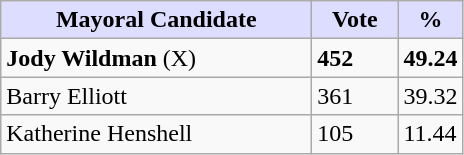<table class="wikitable">
<tr>
<th style="background:#ddf; width:200px;">Mayoral Candidate</th>
<th style="background:#ddf; width:50px;">Vote</th>
<th style="background:#ddf; width:30px;">%</th>
</tr>
<tr>
<td><strong>Jody Wildman</strong> (X)</td>
<td><strong>452</strong></td>
<td><strong>49.24</strong></td>
</tr>
<tr>
<td>Barry Elliott</td>
<td>361</td>
<td>39.32</td>
</tr>
<tr>
<td>Katherine Henshell</td>
<td>105</td>
<td>11.44</td>
</tr>
</table>
